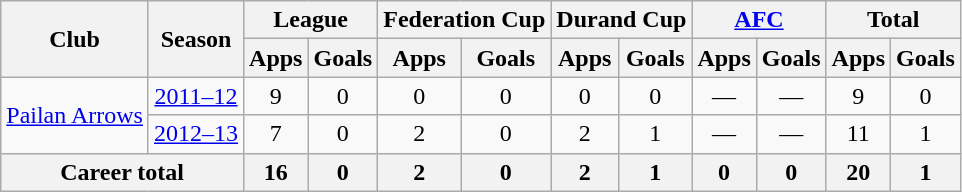<table class="wikitable" style="text-align:center;">
<tr>
<th rowspan="2">Club</th>
<th rowspan="2">Season</th>
<th colspan="2">League</th>
<th colspan="2">Federation Cup</th>
<th colspan="2">Durand Cup</th>
<th colspan="2"><a href='#'>AFC</a></th>
<th colspan="2">Total</th>
</tr>
<tr>
<th>Apps</th>
<th>Goals</th>
<th>Apps</th>
<th>Goals</th>
<th>Apps</th>
<th>Goals</th>
<th>Apps</th>
<th>Goals</th>
<th>Apps</th>
<th>Goals</th>
</tr>
<tr>
<td rowspan="2"><a href='#'>Pailan Arrows</a></td>
<td><a href='#'>2011–12</a></td>
<td>9</td>
<td>0</td>
<td>0</td>
<td>0</td>
<td>0</td>
<td>0</td>
<td>—</td>
<td>—</td>
<td>9</td>
<td>0</td>
</tr>
<tr>
<td><a href='#'>2012–13</a></td>
<td>7</td>
<td>0</td>
<td>2</td>
<td>0</td>
<td>2</td>
<td>1</td>
<td>—</td>
<td>—</td>
<td>11</td>
<td>1</td>
</tr>
<tr>
<th colspan="2">Career total</th>
<th>16</th>
<th>0</th>
<th>2</th>
<th>0</th>
<th>2</th>
<th>1</th>
<th>0</th>
<th>0</th>
<th>20</th>
<th>1</th>
</tr>
</table>
